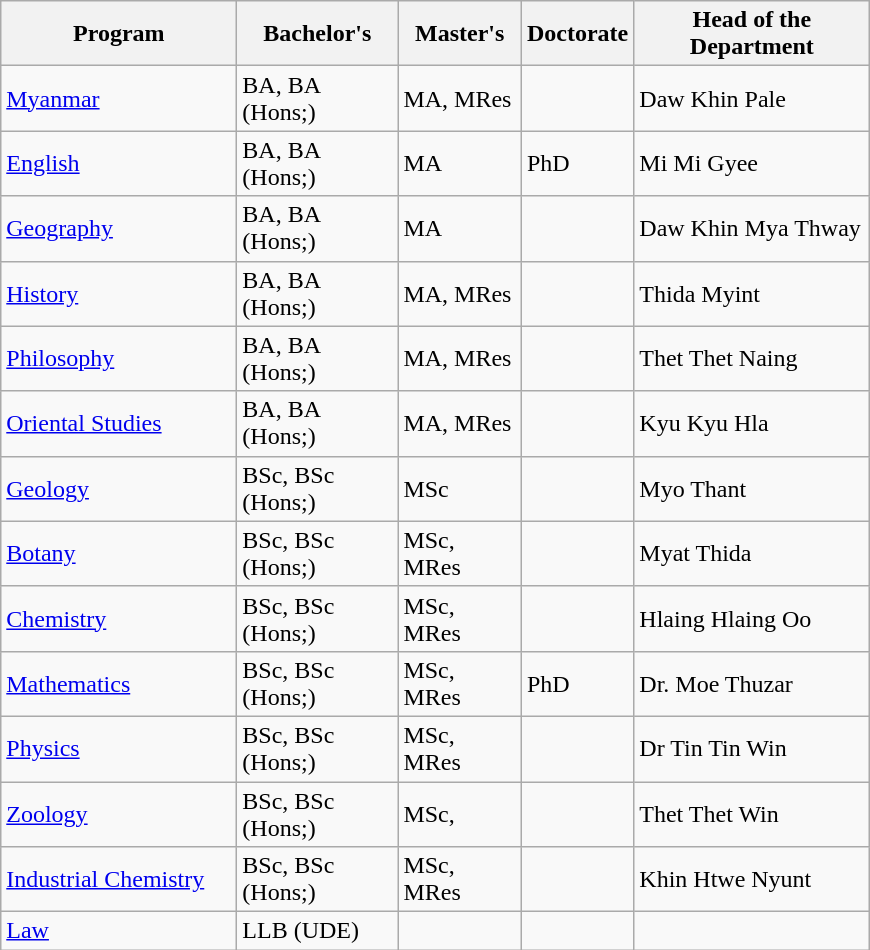<table class="wikitable">
<tr>
<th width="150"><strong>Program</strong></th>
<th width="100"><strong>Bachelor's</strong></th>
<th width="75"><strong>Master's</strong></th>
<th width="50"><strong>Doctorate</strong></th>
<th width="150"><strong>Head of the Department</strong></th>
</tr>
<tr>
<td><a href='#'>Myanmar</a></td>
<td>BA, BA (Hons;)</td>
<td>MA, MRes</td>
<td></td>
<td>Daw Khin Pale</td>
</tr>
<tr>
<td><a href='#'>English</a></td>
<td>BA, BA (Hons;)</td>
<td>MA</td>
<td>PhD</td>
<td>Mi Mi Gyee</td>
</tr>
<tr>
<td><a href='#'>Geography</a></td>
<td>BA, BA (Hons;)</td>
<td>MA</td>
<td></td>
<td>Daw Khin Mya Thway</td>
</tr>
<tr>
<td><a href='#'>History</a></td>
<td>BA, BA (Hons;)</td>
<td>MA, MRes</td>
<td></td>
<td>Thida Myint</td>
</tr>
<tr>
<td><a href='#'>Philosophy</a></td>
<td>BA, BA (Hons;)</td>
<td>MA, MRes</td>
<td></td>
<td>Thet Thet Naing</td>
</tr>
<tr>
<td><a href='#'>Oriental Studies</a></td>
<td>BA, BA (Hons;)</td>
<td>MA, MRes</td>
<td></td>
<td>Kyu Kyu Hla</td>
</tr>
<tr>
<td><a href='#'>Geology</a></td>
<td>BSc, BSc (Hons;)</td>
<td>MSc</td>
<td></td>
<td>Myo Thant</td>
</tr>
<tr>
<td><a href='#'>Botany</a></td>
<td>BSc, BSc (Hons;)</td>
<td>MSc, MRes</td>
<td></td>
<td>Myat Thida</td>
</tr>
<tr>
<td><a href='#'>Chemistry</a></td>
<td>BSc, BSc (Hons;)</td>
<td>MSc, MRes</td>
<td></td>
<td>Hlaing Hlaing Oo</td>
</tr>
<tr>
<td><a href='#'>Mathematics</a></td>
<td>BSc, BSc (Hons;)</td>
<td>MSc, MRes</td>
<td>PhD</td>
<td>Dr. Moe Thuzar</td>
</tr>
<tr>
<td><a href='#'>Physics</a></td>
<td>BSc, BSc (Hons;)</td>
<td>MSc, MRes</td>
<td></td>
<td>Dr Tin Tin Win</td>
</tr>
<tr>
<td><a href='#'>Zoology</a></td>
<td>BSc, BSc (Hons;)</td>
<td>MSc,</td>
<td></td>
<td>Thet Thet Win</td>
</tr>
<tr>
<td><a href='#'>Industrial Chemistry</a></td>
<td>BSc, BSc (Hons;)</td>
<td>MSc, MRes</td>
<td></td>
<td>Khin Htwe Nyunt</td>
</tr>
<tr>
<td><a href='#'>Law</a></td>
<td>LLB (UDE)</td>
<td></td>
<td></td>
<td></td>
</tr>
</table>
